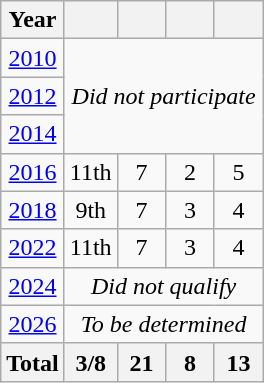<table class="wikitable" style="text-align:center">
<tr>
<th>Year</th>
<th></th>
<th width=25></th>
<th width=25></th>
<th width=25></th>
</tr>
<tr>
<td> <a href='#'>2010</a></td>
<td rowspan=3 colspan=4><em>Did not participate</em></td>
</tr>
<tr>
<td> <a href='#'>2012</a></td>
</tr>
<tr>
<td> <a href='#'>2014</a></td>
</tr>
<tr>
<td> <a href='#'>2016</a></td>
<td>11th</td>
<td>7</td>
<td>2</td>
<td>5</td>
</tr>
<tr>
<td> <a href='#'>2018</a></td>
<td>9th</td>
<td>7</td>
<td>3</td>
<td>4</td>
</tr>
<tr>
<td> <a href='#'>2022</a></td>
<td>11th</td>
<td>7</td>
<td>3</td>
<td>4</td>
</tr>
<tr>
<td> <a href='#'>2024</a></td>
<td colspan="4"><em>Did not qualify</em></td>
</tr>
<tr>
<td> <a href='#'>2026</a></td>
<td colspan="4"><em>To be determined</em></td>
</tr>
<tr>
<th>Total</th>
<th>3/8</th>
<th>21</th>
<th>8</th>
<th>13</th>
</tr>
</table>
